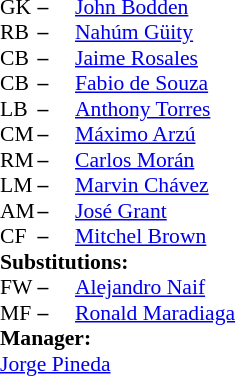<table style="font-size: 90%" cellspacing="0" cellpadding="0">
<tr>
<td colspan=4></td>
</tr>
<tr>
<th width="25"></th>
<th width="25"></th>
</tr>
<tr>
<td>GK</td>
<td><strong>–</strong></td>
<td> <a href='#'>John Bodden</a></td>
</tr>
<tr>
<td>RB</td>
<td><strong>–</strong></td>
<td> <a href='#'>Nahúm Güity</a></td>
</tr>
<tr>
<td>CB</td>
<td><strong>–</strong></td>
<td> <a href='#'>Jaime Rosales</a></td>
</tr>
<tr>
<td>CB</td>
<td><strong>–</strong></td>
<td> <a href='#'>Fabio de Souza</a></td>
</tr>
<tr>
<td>LB</td>
<td><strong>–</strong></td>
<td><a href='#'>Anthony Torres</a></td>
</tr>
<tr>
<td>CM</td>
<td><strong>–</strong></td>
<td> <a href='#'>Máximo Arzú</a></td>
</tr>
<tr>
<td>RM</td>
<td><strong>–</strong></td>
<td> <a href='#'>Carlos Morán</a></td>
<td></td>
<td></td>
</tr>
<tr>
<td>LM</td>
<td><strong>–</strong></td>
<td> <a href='#'>Marvin Chávez</a></td>
</tr>
<tr>
<td>AM</td>
<td><strong>–</strong></td>
<td> <a href='#'>José Grant</a></td>
</tr>
<tr>
<td>CF</td>
<td><strong>–</strong></td>
<td> <a href='#'>Mitchel Brown</a></td>
<td></td>
<td></td>
</tr>
<tr>
<td colspan=3><strong>Substitutions:</strong></td>
</tr>
<tr>
<td>FW</td>
<td><strong>–</strong></td>
<td> <a href='#'>Alejandro Naif</a></td>
<td></td>
<td></td>
</tr>
<tr>
<td>MF</td>
<td><strong>–</strong></td>
<td> <a href='#'>Ronald Maradiaga</a></td>
<td></td>
<td></td>
</tr>
<tr>
<td colspan=3><strong>Manager:</strong></td>
</tr>
<tr>
<td colspan=3> <a href='#'>Jorge Pineda</a></td>
</tr>
</table>
